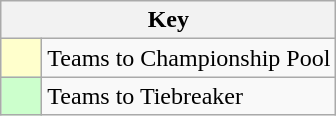<table class="wikitable" style="text-align: center;">
<tr>
<th colspan=2>Key</th>
</tr>
<tr>
<td style="background:#ffffcc; width:20px;"></td>
<td align=left>Teams to Championship Pool</td>
</tr>
<tr>
<td style="background:#ccffcc; width:20px;"></td>
<td align=left>Teams to Tiebreaker</td>
</tr>
</table>
